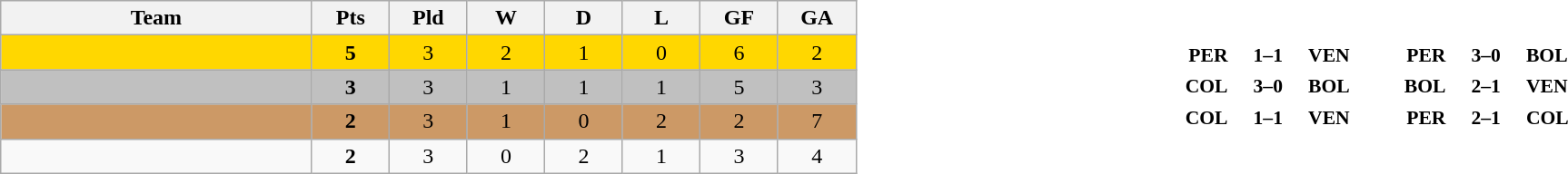<table cellpadding="0" cellspacing="0" width="100%">
<tr>
<td width="60%"><br><table class="wikitable" style="text-align: center;">
<tr>
<th width="20%">Team</th>
<th width="5%">Pts</th>
<th width="5%">Pld</th>
<th width="5%">W</th>
<th width="5%">D</th>
<th width="5%">L</th>
<th width="5%">GF</th>
<th width="5%">GA</th>
</tr>
<tr bgcolor="gold">
<td align="left"></td>
<td><strong>5</strong></td>
<td>3</td>
<td>2</td>
<td>1</td>
<td>0</td>
<td>6</td>
<td>2</td>
</tr>
<tr bgcolor="silver">
<td align="left"></td>
<td><strong>3</strong></td>
<td>3</td>
<td>1</td>
<td>1</td>
<td>1</td>
<td>5</td>
<td>3</td>
</tr>
<tr bgcolor="CC9966">
<td align="left"></td>
<td><strong>2</strong></td>
<td>3</td>
<td>1</td>
<td>0</td>
<td>2</td>
<td>2</td>
<td>7</td>
</tr>
<tr>
<td align="left"></td>
<td><strong>2</strong></td>
<td>3</td>
<td>0</td>
<td>2</td>
<td>1</td>
<td>3</td>
<td>4</td>
</tr>
</table>
</td>
<td width="40%"><br><table cellpadding="2" style="font-size:90%; margin: 0 auto;">
<tr>
<td width="20%" align="right"><strong>PER</strong></td>
<td align="center"><strong>1–1</strong></td>
<td><strong>VEN</strong></td>
<td width="10%" align="right"><strong>PER</strong></td>
<td align="center"><strong>3–0</strong></td>
<td><strong>BOL</strong></td>
</tr>
<tr>
<td width="20%" align="right"><strong>COL</strong></td>
<td align="center"><strong>3–0</strong></td>
<td><strong>BOL</strong></td>
<td width="10%" align="right"><strong>BOL</strong></td>
<td align="center"><strong>2–1</strong></td>
<td><strong>VEN</strong></td>
</tr>
<tr>
<td width="20%" align="right"><strong>COL</strong></td>
<td align="center"><strong>1–1</strong></td>
<td><strong>VEN</strong></td>
<td width="10%" align="right"><strong>PER</strong></td>
<td align="center"><strong>2–1</strong></td>
<td><strong>COL</strong></td>
</tr>
</table>
</td>
</tr>
</table>
